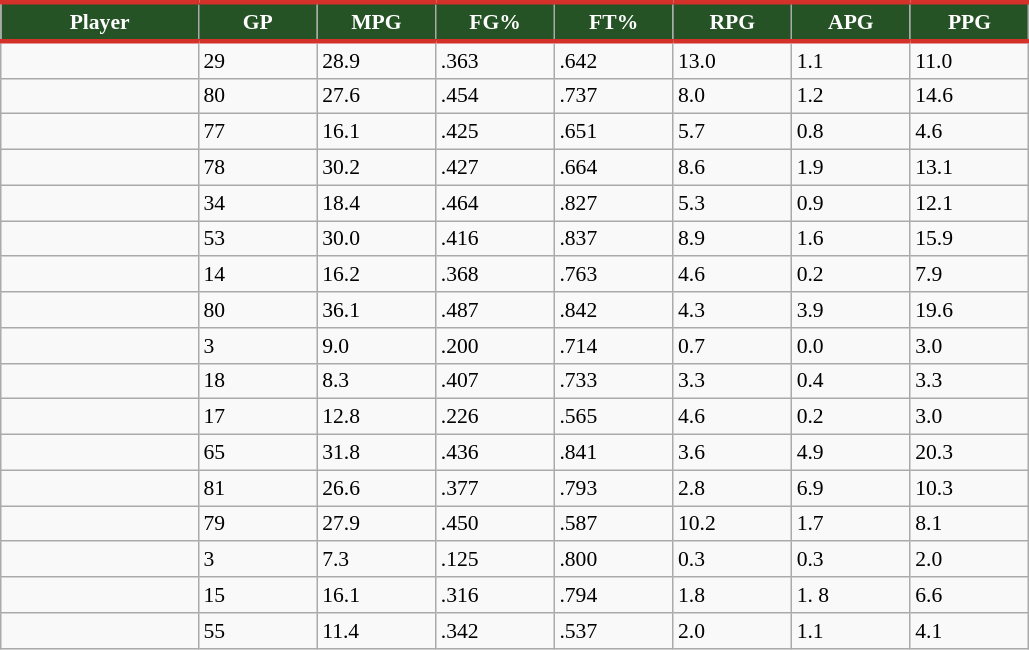<table class="wikitable sortable" style="font-size: 90%">
<tr>
<th style="background:#255325; color:#FFFFFF; border-top:#D4312A 3px solid; border-bottom:#D4312A 3px solid;"  width="10%">Player</th>
<th style="background:#255325; color:#FFFFFF; border-top:#D4312A 3px solid; border-bottom:#D4312A 3px solid;" width="6%">GP</th>
<th style="background:#255325; color:#FFFFFF; border-top:#D4312A 3px solid; border-bottom:#D4312A 3px solid;" width="6%">MPG</th>
<th style="background:#255325; color:#FFFFFF; border-top:#D4312A 3px solid; border-bottom:#D4312A 3px solid;" width="6%">FG%</th>
<th style="background:#255325; color:#FFFFFF; border-top:#D4312A 3px solid; border-bottom:#D4312A 3px solid;" width="6%">FT%</th>
<th style="background:#255325; color:#FFFFFF; border-top:#D4312A 3px solid; border-bottom:#D4312A 3px solid;" width="6%">RPG</th>
<th style="background:#255325; color:#FFFFFF; border-top:#D4312A 3px solid; border-bottom:#D4312A 3px solid;" width="6%">APG</th>
<th style="background:#255325; color:#FFFFFF; border-top:#D4312A 3px solid; border-bottom:#D4312A 3px solid;" width="6%">PPG</th>
</tr>
<tr>
<td></td>
<td>29</td>
<td>28.9</td>
<td>.363</td>
<td>.642</td>
<td>13.0</td>
<td>1.1</td>
<td>11.0</td>
</tr>
<tr>
<td></td>
<td>80</td>
<td>27.6</td>
<td>.454</td>
<td>.737</td>
<td>8.0</td>
<td>1.2</td>
<td>14.6</td>
</tr>
<tr>
<td></td>
<td>77</td>
<td>16.1</td>
<td>.425</td>
<td>.651</td>
<td>5.7</td>
<td>0.8</td>
<td>4.6</td>
</tr>
<tr>
<td></td>
<td>78</td>
<td>30.2</td>
<td>.427</td>
<td>.664</td>
<td>8.6</td>
<td>1.9</td>
<td>13.1</td>
</tr>
<tr>
<td></td>
<td>34</td>
<td>18.4</td>
<td>.464</td>
<td>.827</td>
<td>5.3</td>
<td>0.9</td>
<td>12.1</td>
</tr>
<tr>
<td></td>
<td>53</td>
<td>30.0</td>
<td>.416</td>
<td>.837</td>
<td>8.9</td>
<td>1.6</td>
<td>15.9</td>
</tr>
<tr>
<td></td>
<td>14</td>
<td>16.2</td>
<td>.368</td>
<td>.763</td>
<td>4.6</td>
<td>0.2</td>
<td>7.9</td>
</tr>
<tr>
<td></td>
<td>80</td>
<td>36.1</td>
<td>.487</td>
<td>.842</td>
<td>4.3</td>
<td>3.9</td>
<td>19.6</td>
</tr>
<tr>
<td></td>
<td>3</td>
<td>9.0</td>
<td>.200</td>
<td>.714</td>
<td>0.7</td>
<td>0.0</td>
<td>3.0</td>
</tr>
<tr>
<td></td>
<td>18</td>
<td>8.3</td>
<td>.407</td>
<td>.733</td>
<td>3.3</td>
<td>0.4</td>
<td>3.3</td>
</tr>
<tr>
<td></td>
<td>17</td>
<td>12.8</td>
<td>.226</td>
<td>.565</td>
<td>4.6</td>
<td>0.2</td>
<td>3.0</td>
</tr>
<tr>
<td></td>
<td>65</td>
<td>31.8</td>
<td>.436</td>
<td>.841</td>
<td>3.6</td>
<td>4.9</td>
<td>20.3</td>
</tr>
<tr>
<td></td>
<td>81</td>
<td>26.6</td>
<td>.377</td>
<td>.793</td>
<td>2.8</td>
<td>6.9</td>
<td>10.3</td>
</tr>
<tr>
<td></td>
<td>79</td>
<td>27.9</td>
<td>.450</td>
<td>.587</td>
<td>10.2</td>
<td>1.7</td>
<td>8.1</td>
</tr>
<tr>
<td></td>
<td>3</td>
<td>7.3</td>
<td>.125</td>
<td>.800</td>
<td>0.3</td>
<td>0.3</td>
<td>2.0</td>
</tr>
<tr>
<td></td>
<td>15</td>
<td>16.1</td>
<td>.316</td>
<td>.794</td>
<td>1.8</td>
<td>1. 8</td>
<td>6.6</td>
</tr>
<tr>
<td></td>
<td>55</td>
<td>11.4</td>
<td>.342</td>
<td>.537</td>
<td>2.0</td>
<td>1.1</td>
<td>4.1</td>
</tr>
</table>
